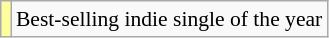<table class="wikitable plainrowheaders" style="font-size:90%;">
<tr>
<td bgcolor=#FFFF99 align=center></td>
<td>Best-selling indie single of the year</td>
</tr>
</table>
